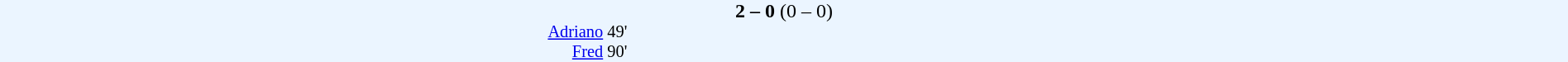<table width="100%" cellspacing="0" cellpadding="0" style=background:#EBF5FF>
<tr>
<td width=40% align=right><strong></strong></td>
<td align=center width="20"%><strong> 2 – 0 </strong>(0 – 0)</td>
<td width=40%><strong></strong></td>
</tr>
<tr style=font-size:85%>
<td align=right><a href='#'>Adriano</a> 49'</td>
</tr>
<tr style=font-size:85%>
<td align=right><a href='#'>Fred</a> 90'</td>
</tr>
</table>
